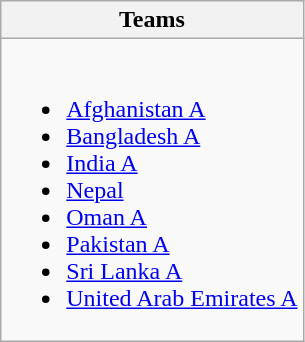<table class="wikitable">
<tr>
<th>Teams</th>
</tr>
<tr>
<td><br><ul><li> <a href='#'>Afghanistan A</a></li><li> <a href='#'>Bangladesh A</a></li><li> <a href='#'>India A</a></li><li> <a href='#'>Nepal</a></li><li> <a href='#'>Oman A</a></li><li> <a href='#'>Pakistan A</a></li><li> <a href='#'>Sri Lanka A</a></li><li> <a href='#'>United Arab Emirates A</a></li></ul></td>
</tr>
</table>
